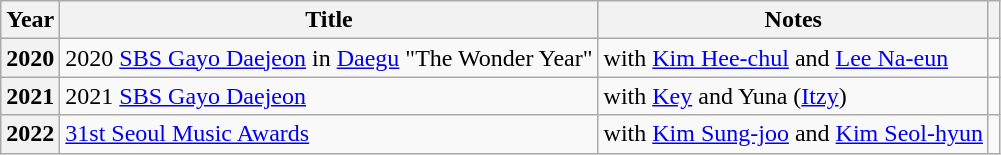<table class="wikitable sortable plainrowheaders">
<tr>
<th scope="col">Year</th>
<th scope="col">Title</th>
<th scope="col">Notes</th>
<th scope="col" class="unsortable"></th>
</tr>
<tr>
<th scope="row">2020</th>
<td>2020 <a href='#'>SBS Gayo Daejeon</a> in <a href='#'>Daegu</a> "The Wonder Year"</td>
<td>with <a href='#'>Kim Hee-chul</a> and <a href='#'>Lee Na-eun</a></td>
<td></td>
</tr>
<tr>
<th scope="row">2021</th>
<td>2021 <a href='#'>SBS Gayo Daejeon</a></td>
<td>with <a href='#'>Key</a> and Yuna (<a href='#'>Itzy</a>)</td>
<td></td>
</tr>
<tr>
<th scope="row" rowspan=1>2022</th>
<td><a href='#'>31st Seoul Music Awards</a></td>
<td>with <a href='#'>Kim Sung-joo</a> and <a href='#'>Kim Seol-hyun</a></td>
<td></td>
</tr>
</table>
